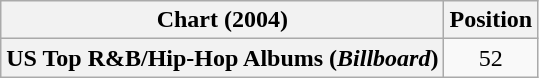<table class="wikitable plainrowheaders" style="text-align:center">
<tr>
<th scope="col">Chart (2004)</th>
<th scope="col">Position</th>
</tr>
<tr>
<th scope="row">US Top R&B/Hip-Hop Albums (<em>Billboard</em>)</th>
<td>52</td>
</tr>
</table>
